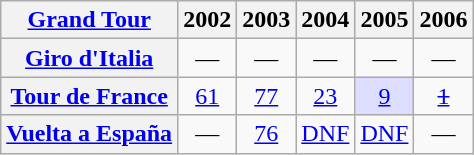<table class="wikitable plainrowheaders">
<tr>
<th scope="col"><a href='#'>Grand Tour</a></th>
<th scope="col">2002</th>
<th scope="col">2003</th>
<th scope="col">2004</th>
<th scope="col">2005</th>
<th scope="col">2006</th>
</tr>
<tr style="text-align:center;">
<th scope="row"> <a href='#'>Giro d'Italia</a></th>
<td>—</td>
<td>—</td>
<td>—</td>
<td>—</td>
<td>—</td>
</tr>
<tr style="text-align:center;">
<th scope="row"> <a href='#'>Tour de France</a></th>
<td><a href='#'>61</a></td>
<td><a href='#'>77</a></td>
<td><a href='#'>23</a></td>
<td style="background:#ddddff;"><a href='#'>9</a></td>
<td><a href='#'><del>1</del></a></td>
</tr>
<tr style="text-align:center;">
<th scope="row"> <a href='#'>Vuelta a España</a></th>
<td>—</td>
<td><a href='#'>76</a></td>
<td><a href='#'>DNF</a></td>
<td><a href='#'>DNF</a></td>
<td>—</td>
</tr>
</table>
